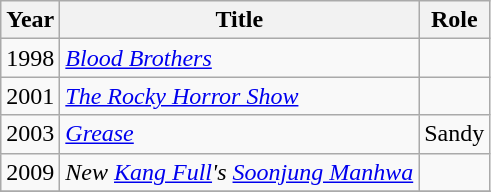<table class="wikitable">
<tr>
<th width=10>Year</th>
<th>Title</th>
<th>Role</th>
</tr>
<tr>
<td>1998</td>
<td><em><a href='#'>Blood Brothers</a></em></td>
<td></td>
</tr>
<tr>
<td>2001</td>
<td><em><a href='#'>The Rocky Horror Show</a></em></td>
<td></td>
</tr>
<tr>
<td>2003</td>
<td><em><a href='#'>Grease</a></em></td>
<td>Sandy</td>
</tr>
<tr>
<td>2009</td>
<td><em>New <a href='#'>Kang Full</a>'s <a href='#'>Soonjung Manhwa</a></em></td>
<td></td>
</tr>
<tr>
</tr>
</table>
